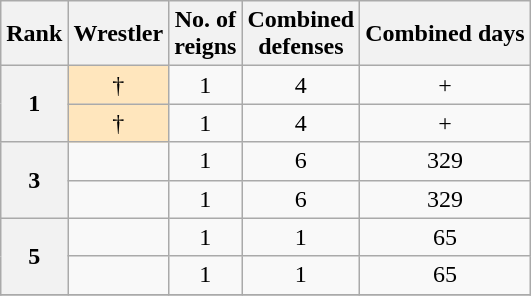<table class="wikitable sortable" style="text-align:center;">
<tr>
<th>Rank</th>
<th>Wrestler</th>
<th data-sort-type="number">No. of<br>reigns</th>
<th data-sort-type="number">Combined<br>defenses</th>
<th data-sort-type="number">Combined days</th>
</tr>
<tr>
<th rowspan=2>1</th>
<td style="background-color: #ffe6bd"> †</td>
<td>1</td>
<td>4</td>
<td>+</td>
</tr>
<tr>
<td style="background-color: #ffe6bd"> †</td>
<td>1</td>
<td>4</td>
<td>+</td>
</tr>
<tr>
<th rowspan=2>3</th>
<td></td>
<td>1</td>
<td>6</td>
<td>329</td>
</tr>
<tr>
<td></td>
<td>1</td>
<td>6</td>
<td>329</td>
</tr>
<tr>
<th rowspan=2>5</th>
<td></td>
<td>1</td>
<td>1</td>
<td>65</td>
</tr>
<tr>
<td></td>
<td>1</td>
<td>1</td>
<td>65</td>
</tr>
<tr>
</tr>
</table>
